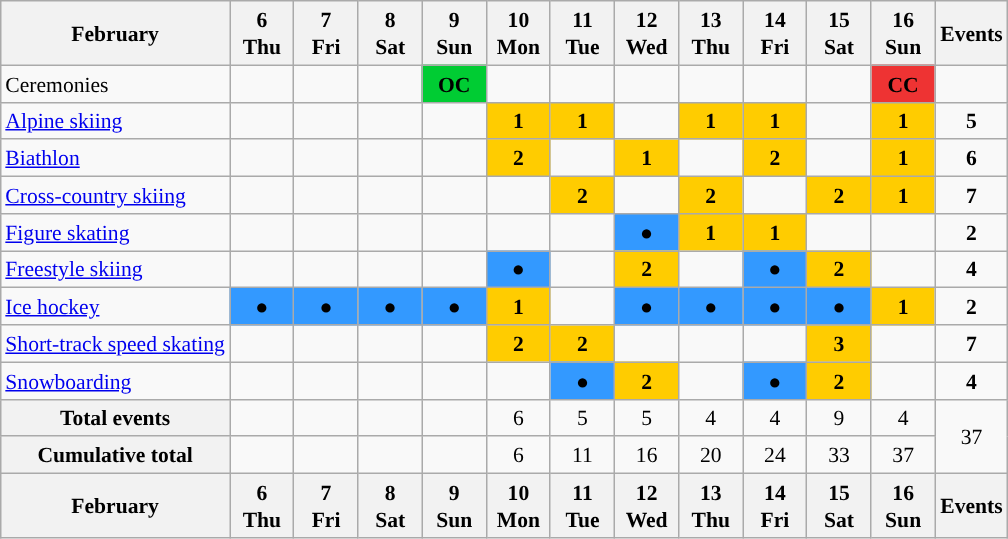<table class="wikitable" style="margin:0.5em auto; font-size:90%; line-height:1.25em">
<tr>
<th>February</th>
<th>6<br>Thu</th>
<th>7<br>Fri</th>
<th>8<br>Sat</th>
<th>9<br>Sun</th>
<th>10<br>Mon</th>
<th>11<br>Tue</th>
<th>12<br>Wed</th>
<th>13<br>Thu</th>
<th>14<br>Fri</th>
<th>15<br>Sat</th>
<th>16<br>Sun</th>
<th>Events</th>
</tr>
<tr style="text-align:center">
<td align="left">Ceremonies</td>
<td></td>
<td></td>
<td></td>
<td style="width:2.5em; background:#00cc33; text-align:center"><strong>OC</strong></td>
<td></td>
<td></td>
<td></td>
<td></td>
<td></td>
<td></td>
<td style="width:2.5em; background:#ee3333; text-align:center"><strong>CC</strong></td>
<td></td>
</tr>
<tr style="text-align:center">
<td align="left"> <a href='#'>Alpine skiing</a></td>
<td></td>
<td></td>
<td></td>
<td></td>
<td style="width:2.5em; background:#ffcc00;"><strong>1</strong></td>
<td style="width:2.5em; background:#ffcc00;"><strong>1</strong></td>
<td></td>
<td style="width:2.5em; background:#ffcc00;"><strong>1</strong></td>
<td style="width:2.5em; background:#ffcc00;"><strong>1</strong></td>
<td></td>
<td style="width:2.5em; background:#ffcc00;"><strong>1</strong></td>
<td><strong>5</strong></td>
</tr>
<tr style="text-align:center">
<td align="left"> <a href='#'>Biathlon</a></td>
<td></td>
<td></td>
<td></td>
<td></td>
<td style="width:2.5em; background:#ffcc00;"><strong>2</strong></td>
<td></td>
<td style="width:2.5em; background:#ffcc00;"><strong>1</strong></td>
<td></td>
<td style="width:2.5em; background:#ffcc00;"><strong>2</strong></td>
<td></td>
<td style="width:2.5em; background:#ffcc00;"><strong>1</strong></td>
<td><strong>6</strong></td>
</tr>
<tr style="text-align:center">
<td align="left"> <a href='#'>Cross-country skiing</a></td>
<td></td>
<td></td>
<td></td>
<td></td>
<td></td>
<td style="width:2.5em; background:#ffcc00;"><strong>2</strong></td>
<td></td>
<td style="width:2.5em; background:#ffcc00;"><strong>2</strong></td>
<td></td>
<td style="width:2.5em; background:#ffcc00;"><strong>2</strong></td>
<td style="width:2.5em; background:#ffcc00;"><strong>1</strong></td>
<td><strong>7</strong></td>
</tr>
<tr style="text-align:center">
<td align="left"> <a href='#'>Figure skating</a></td>
<td></td>
<td></td>
<td></td>
<td></td>
<td></td>
<td></td>
<td style="width:2.5em; background:#3399ff;">●</td>
<td style="width:2.5em; background:#ffcc00;"><strong>1</strong></td>
<td style="width:2.5em; background:#ffcc00;"><strong>1</strong></td>
<td></td>
<td></td>
<td><strong>2</strong></td>
</tr>
<tr style="text-align:center">
<td align="left"> <a href='#'>Freestyle skiing</a></td>
<td></td>
<td></td>
<td></td>
<td></td>
<td style="width:2.5em; background:#3399ff;">●</td>
<td></td>
<td style="width:2.5em; background:#ffcc00;"><strong>2</strong></td>
<td></td>
<td style="width:2.5em; background:#3399ff;">●</td>
<td style="width:2.5em; background:#ffcc00;"><strong>2</strong></td>
<td></td>
<td><strong>4</strong></td>
</tr>
<tr style="text-align:center">
<td align="left"> <a href='#'>Ice hockey</a></td>
<td style="width:2.5em; background:#3399ff;">●</td>
<td style="width:2.5em; background:#3399ff;">●</td>
<td style="width:2.5em; background:#3399ff;">●</td>
<td style="width:2.5em; background:#3399ff;">●</td>
<td style="width:2.5em; background:#ffcc00;"><strong>1</strong></td>
<td></td>
<td style="width:2.5em; background:#3399ff;">●</td>
<td style="width:2.5em; background:#3399ff;">●</td>
<td style="width:2.5em; background:#3399ff;">●</td>
<td style="width:2.5em; background:#3399ff;">●</td>
<td style="width:2.5em; background:#ffcc00;"><strong>1</strong></td>
<td><strong>2</strong></td>
</tr>
<tr style="text-align:center">
<td align="left"> <a href='#'>Short-track speed skating</a></td>
<td></td>
<td></td>
<td></td>
<td></td>
<td style="width:2.5em; background:#ffcc00;"><strong>2</strong></td>
<td style="width:2.5em; background:#ffcc00;"><strong>2</strong></td>
<td></td>
<td></td>
<td></td>
<td style="width:2.5em; background:#ffcc00;"><strong>3</strong></td>
<td></td>
<td><strong>7</strong></td>
</tr>
<tr style="text-align:center">
<td align="left"> <a href='#'>Snowboarding</a></td>
<td></td>
<td></td>
<td></td>
<td></td>
<td></td>
<td style="width:2.5em; background:#3399ff;">●</td>
<td style="width:2.5em; background:#ffcc00;"><strong>2</strong></td>
<td></td>
<td style="width:2.5em; background:#3399ff;">●</td>
<td style="width:2.5em; background:#ffcc00;"><strong>2</strong></td>
<td></td>
<td><strong>4</strong></td>
</tr>
<tr style="text-align:center">
<th>Total events</th>
<td></td>
<td></td>
<td></td>
<td></td>
<td>6</td>
<td>5</td>
<td>5</td>
<td>4</td>
<td>4</td>
<td>9</td>
<td>4</td>
<td rowspan="2">37</td>
</tr>
<tr style="text-align:center">
<th>Cumulative total</th>
<td></td>
<td></td>
<td></td>
<td></td>
<td>6</td>
<td>11</td>
<td>16</td>
<td>20</td>
<td>24</td>
<td>33</td>
<td>37</td>
</tr>
<tr>
<th>February</th>
<th>6<br>Thu</th>
<th>7<br>Fri</th>
<th>8<br>Sat</th>
<th>9<br>Sun</th>
<th>10<br>Mon</th>
<th>11<br>Tue</th>
<th>12<br>Wed</th>
<th>13<br>Thu</th>
<th>14<br>Fri</th>
<th>15<br>Sat</th>
<th>16<br>Sun</th>
<th>Events</th>
</tr>
</table>
